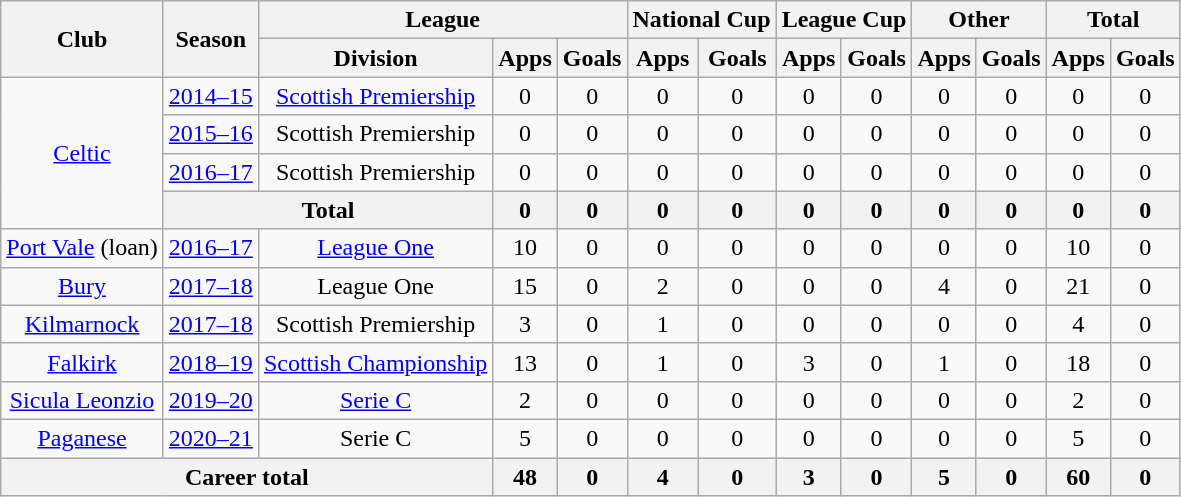<table class="wikitable" style="text-align:center">
<tr>
<th rowspan="2">Club</th>
<th rowspan="2">Season</th>
<th colspan="3">League</th>
<th colspan="2">National Cup</th>
<th colspan="2">League Cup</th>
<th colspan="2">Other</th>
<th colspan="2">Total</th>
</tr>
<tr>
<th>Division</th>
<th>Apps</th>
<th>Goals</th>
<th>Apps</th>
<th>Goals</th>
<th>Apps</th>
<th>Goals</th>
<th>Apps</th>
<th>Goals</th>
<th>Apps</th>
<th>Goals</th>
</tr>
<tr>
<td rowspan="4"><a href='#'>Celtic</a></td>
<td><a href='#'>2014–15</a></td>
<td><a href='#'>Scottish Premiership</a></td>
<td>0</td>
<td>0</td>
<td>0</td>
<td>0</td>
<td>0</td>
<td>0</td>
<td>0</td>
<td>0</td>
<td>0</td>
<td>0</td>
</tr>
<tr>
<td><a href='#'>2015–16</a></td>
<td>Scottish Premiership</td>
<td>0</td>
<td>0</td>
<td>0</td>
<td>0</td>
<td>0</td>
<td>0</td>
<td>0</td>
<td>0</td>
<td>0</td>
<td>0</td>
</tr>
<tr>
<td><a href='#'>2016–17</a></td>
<td>Scottish Premiership</td>
<td>0</td>
<td>0</td>
<td>0</td>
<td>0</td>
<td>0</td>
<td>0</td>
<td>0</td>
<td>0</td>
<td>0</td>
<td>0</td>
</tr>
<tr>
<th colspan="2">Total</th>
<th>0</th>
<th>0</th>
<th>0</th>
<th>0</th>
<th>0</th>
<th>0</th>
<th>0</th>
<th>0</th>
<th>0</th>
<th>0</th>
</tr>
<tr>
<td><a href='#'>Port Vale</a> (loan)</td>
<td><a href='#'>2016–17</a></td>
<td><a href='#'>League One</a></td>
<td>10</td>
<td>0</td>
<td>0</td>
<td>0</td>
<td>0</td>
<td>0</td>
<td>0</td>
<td>0</td>
<td>10</td>
<td>0</td>
</tr>
<tr>
<td><a href='#'>Bury</a></td>
<td><a href='#'>2017–18</a></td>
<td>League One</td>
<td>15</td>
<td>0</td>
<td>2</td>
<td>0</td>
<td>0</td>
<td>0</td>
<td>4</td>
<td>0</td>
<td>21</td>
<td>0</td>
</tr>
<tr>
<td><a href='#'>Kilmarnock</a></td>
<td><a href='#'>2017–18</a></td>
<td>Scottish Premiership</td>
<td>3</td>
<td>0</td>
<td>1</td>
<td>0</td>
<td>0</td>
<td>0</td>
<td>0</td>
<td>0</td>
<td>4</td>
<td>0</td>
</tr>
<tr>
<td><a href='#'>Falkirk</a></td>
<td><a href='#'>2018–19</a></td>
<td><a href='#'>Scottish Championship</a></td>
<td>13</td>
<td>0</td>
<td>1</td>
<td>0</td>
<td>3</td>
<td>0</td>
<td>1</td>
<td>0</td>
<td>18</td>
<td>0</td>
</tr>
<tr>
<td><a href='#'>Sicula Leonzio</a></td>
<td><a href='#'>2019–20</a></td>
<td><a href='#'>Serie C</a></td>
<td>2</td>
<td>0</td>
<td>0</td>
<td>0</td>
<td>0</td>
<td>0</td>
<td>0</td>
<td>0</td>
<td>2</td>
<td>0</td>
</tr>
<tr>
<td><a href='#'>Paganese</a></td>
<td><a href='#'>2020–21</a></td>
<td>Serie C</td>
<td>5</td>
<td>0</td>
<td>0</td>
<td>0</td>
<td>0</td>
<td>0</td>
<td>0</td>
<td>0</td>
<td>5</td>
<td>0</td>
</tr>
<tr>
<th colspan="3">Career total</th>
<th>48</th>
<th>0</th>
<th>4</th>
<th>0</th>
<th>3</th>
<th>0</th>
<th>5</th>
<th>0</th>
<th>60</th>
<th>0</th>
</tr>
</table>
